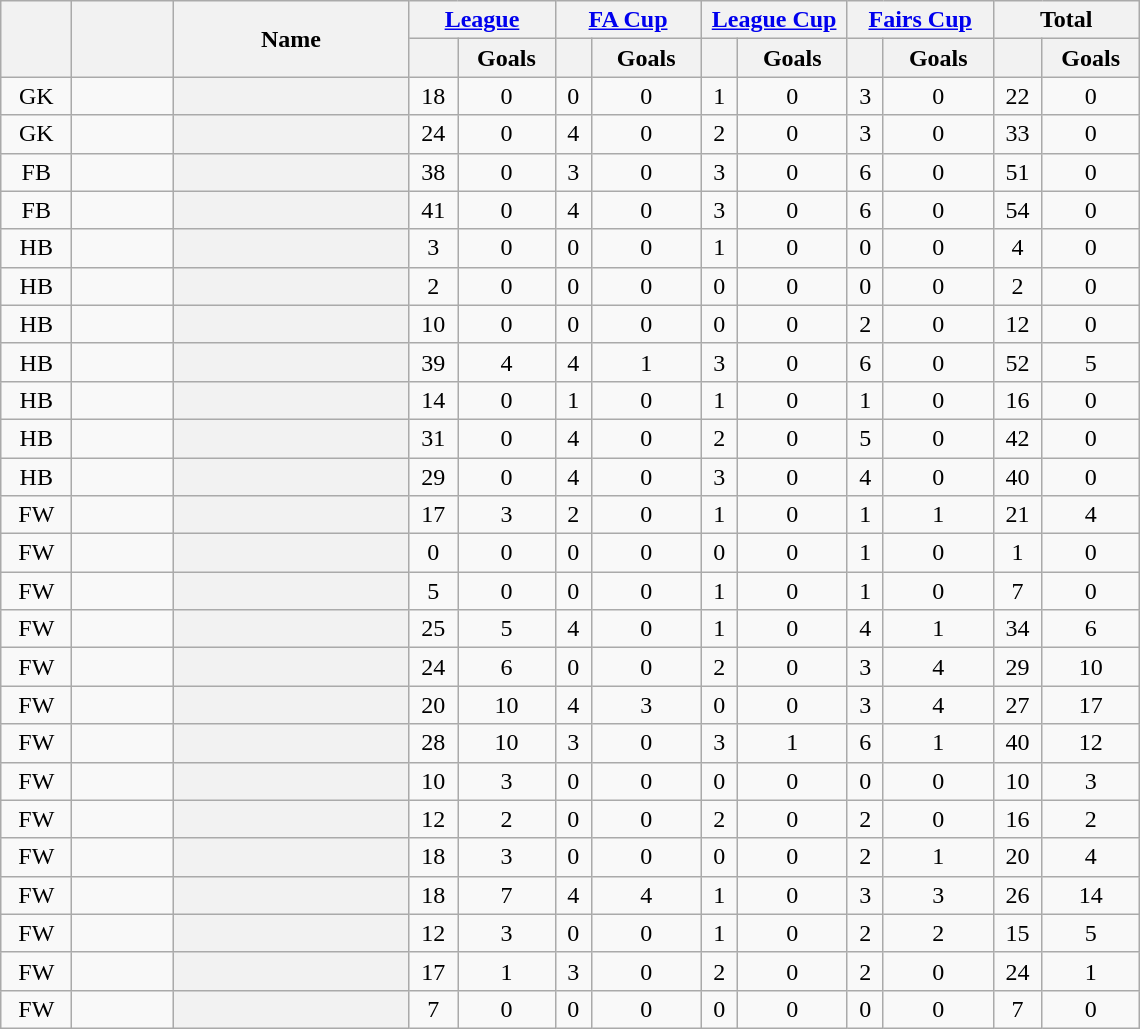<table class="wikitable sortable plainrowheaders" style="text-align:center;">
<tr>
<th rowspan="2" scope="col" width="40"></th>
<th rowspan="2" scope="col" width="60"></th>
<th rowspan="2" scope="col" width="150" scope=col>Name</th>
<th colspan="2" width="90"><a href='#'>League</a></th>
<th colspan="2" width="90"><a href='#'>FA Cup</a></th>
<th colspan="2" width="90"><a href='#'>League Cup</a></th>
<th colspan="2" width="90"><a href='#'>Fairs Cup</a></th>
<th colspan="2" width="90">Total</th>
</tr>
<tr>
<th scope="col"></th>
<th scope="col">Goals</th>
<th scope="col"></th>
<th scope="col">Goals</th>
<th scope="col"></th>
<th scope="col">Goals</th>
<th scope="col"></th>
<th scope="col">Goals</th>
<th scope="col"></th>
<th scope="col">Goals</th>
</tr>
<tr>
<td data-sort-value=1>GK</td>
<td></td>
<th scope="row"></th>
<td>18</td>
<td>0</td>
<td>0</td>
<td>0</td>
<td>1</td>
<td>0</td>
<td>3</td>
<td>0</td>
<td>22</td>
<td>0</td>
</tr>
<tr>
<td data-sort-value=1>GK</td>
<td></td>
<th scope="row"></th>
<td>24</td>
<td>0</td>
<td>4</td>
<td>0</td>
<td>2</td>
<td>0</td>
<td>3</td>
<td>0</td>
<td>33</td>
<td>0</td>
</tr>
<tr>
<td data-sort-value=2>FB</td>
<td></td>
<th scope="row"></th>
<td>38</td>
<td>0</td>
<td>3</td>
<td>0</td>
<td>3</td>
<td>0</td>
<td>6</td>
<td>0</td>
<td>51</td>
<td>0</td>
</tr>
<tr>
<td data-sort-value=2>FB</td>
<td></td>
<th scope="row"></th>
<td>41</td>
<td>0</td>
<td>4</td>
<td>0</td>
<td>3</td>
<td>0</td>
<td>6</td>
<td>0</td>
<td>54</td>
<td>0</td>
</tr>
<tr>
<td data-sort-value=3>HB</td>
<td></td>
<th scope="row"></th>
<td>3</td>
<td>0</td>
<td>0</td>
<td>0</td>
<td>1</td>
<td>0</td>
<td>0</td>
<td>0</td>
<td>4</td>
<td>0</td>
</tr>
<tr>
<td data-sort-value=3>HB</td>
<td></td>
<th scope="row"></th>
<td>2</td>
<td>0</td>
<td>0</td>
<td>0</td>
<td>0</td>
<td>0</td>
<td>0</td>
<td>0</td>
<td>2</td>
<td>0</td>
</tr>
<tr>
<td data-sort-value=3>HB</td>
<td></td>
<th scope="row"></th>
<td>10</td>
<td>0</td>
<td>0</td>
<td>0</td>
<td>0</td>
<td>0</td>
<td>2</td>
<td>0</td>
<td>12</td>
<td>0</td>
</tr>
<tr>
<td data-sort-value=3>HB</td>
<td></td>
<th scope="row"></th>
<td>39</td>
<td>4</td>
<td>4</td>
<td>1</td>
<td>3</td>
<td>0</td>
<td>6</td>
<td>0</td>
<td>52</td>
<td>5</td>
</tr>
<tr>
<td data-sort-value=3>HB</td>
<td></td>
<th scope="row"></th>
<td>14</td>
<td>0</td>
<td>1</td>
<td>0</td>
<td>1</td>
<td>0</td>
<td>1</td>
<td>0</td>
<td>16</td>
<td>0</td>
</tr>
<tr>
<td data-sort-value=3>HB</td>
<td></td>
<th scope="row"></th>
<td>31</td>
<td>0</td>
<td>4</td>
<td>0</td>
<td>2</td>
<td>0</td>
<td>5</td>
<td>0</td>
<td>42</td>
<td>0</td>
</tr>
<tr>
<td data-sort-value=3>HB</td>
<td></td>
<th scope="row"></th>
<td>29</td>
<td>0</td>
<td>4</td>
<td>0</td>
<td>3</td>
<td>0</td>
<td>4</td>
<td>0</td>
<td>40</td>
<td>0</td>
</tr>
<tr>
<td data-sort-value=4>FW</td>
<td></td>
<th scope="row"></th>
<td>17</td>
<td>3</td>
<td>2</td>
<td>0</td>
<td>1</td>
<td>0</td>
<td>1</td>
<td>1</td>
<td>21</td>
<td>4</td>
</tr>
<tr>
<td data-sort-value=4>FW</td>
<td></td>
<th scope="row"></th>
<td>0</td>
<td>0</td>
<td>0</td>
<td>0</td>
<td>0</td>
<td>0</td>
<td>1</td>
<td>0</td>
<td>1</td>
<td>0</td>
</tr>
<tr>
<td data-sort-value=4>FW</td>
<td></td>
<th scope="row"></th>
<td>5</td>
<td>0</td>
<td>0</td>
<td>0</td>
<td>1</td>
<td>0</td>
<td>1</td>
<td>0</td>
<td>7</td>
<td>0</td>
</tr>
<tr>
<td data-sort-value=4>FW</td>
<td></td>
<th scope="row"></th>
<td>25</td>
<td>5</td>
<td>4</td>
<td>0</td>
<td>1</td>
<td>0</td>
<td>4</td>
<td>1</td>
<td>34</td>
<td>6</td>
</tr>
<tr>
<td data-sort-value=4>FW</td>
<td></td>
<th scope="row"> </th>
<td>24</td>
<td>6</td>
<td>0</td>
<td>0</td>
<td>2</td>
<td>0</td>
<td>3</td>
<td>4</td>
<td>29</td>
<td>10</td>
</tr>
<tr>
<td data-sort-value=4>FW</td>
<td></td>
<th scope="row"></th>
<td>20</td>
<td>10</td>
<td>4</td>
<td>3</td>
<td>0</td>
<td>0</td>
<td>3</td>
<td>4</td>
<td>27</td>
<td>17</td>
</tr>
<tr>
<td data-sort-value=4>FW</td>
<td></td>
<th scope="row"></th>
<td>28</td>
<td>10</td>
<td>3</td>
<td>0</td>
<td>3</td>
<td>1</td>
<td>6</td>
<td>1</td>
<td>40</td>
<td>12</td>
</tr>
<tr>
<td data-sort-value=4>FW</td>
<td></td>
<th scope="row"> </th>
<td>10</td>
<td>3</td>
<td>0</td>
<td>0</td>
<td>0</td>
<td>0</td>
<td>0</td>
<td>0</td>
<td>10</td>
<td>3</td>
</tr>
<tr>
<td data-sort-value=4>FW</td>
<td></td>
<th scope="row"></th>
<td>12</td>
<td>2</td>
<td>0</td>
<td>0</td>
<td>2</td>
<td>0</td>
<td>2</td>
<td>0</td>
<td>16</td>
<td>2</td>
</tr>
<tr>
<td data-sort-value=4>FW</td>
<td></td>
<th scope="row"></th>
<td>18</td>
<td>3</td>
<td>0</td>
<td>0</td>
<td>0</td>
<td>0</td>
<td>2</td>
<td>1</td>
<td>20</td>
<td>4</td>
</tr>
<tr>
<td data-sort-value=4>FW</td>
<td></td>
<th scope="row"></th>
<td>18</td>
<td>7</td>
<td>4</td>
<td>4</td>
<td>1</td>
<td>0</td>
<td>3</td>
<td>3</td>
<td>26</td>
<td>14</td>
</tr>
<tr>
<td data-sort-value=4>FW</td>
<td></td>
<th scope="row"></th>
<td>12</td>
<td>3</td>
<td>0</td>
<td>0</td>
<td>1</td>
<td>0</td>
<td>2</td>
<td>2</td>
<td>15</td>
<td>5</td>
</tr>
<tr>
<td data-sort-value=4>FW</td>
<td></td>
<th scope="row"></th>
<td>17</td>
<td>1</td>
<td>3</td>
<td>0</td>
<td>2</td>
<td>0</td>
<td>2</td>
<td>0</td>
<td>24</td>
<td>1</td>
</tr>
<tr>
<td data-sort-value=4>FW</td>
<td></td>
<th scope="row"> </th>
<td>7</td>
<td>0</td>
<td>0</td>
<td>0</td>
<td>0</td>
<td>0</td>
<td>0</td>
<td>0</td>
<td>7</td>
<td>0</td>
</tr>
</table>
